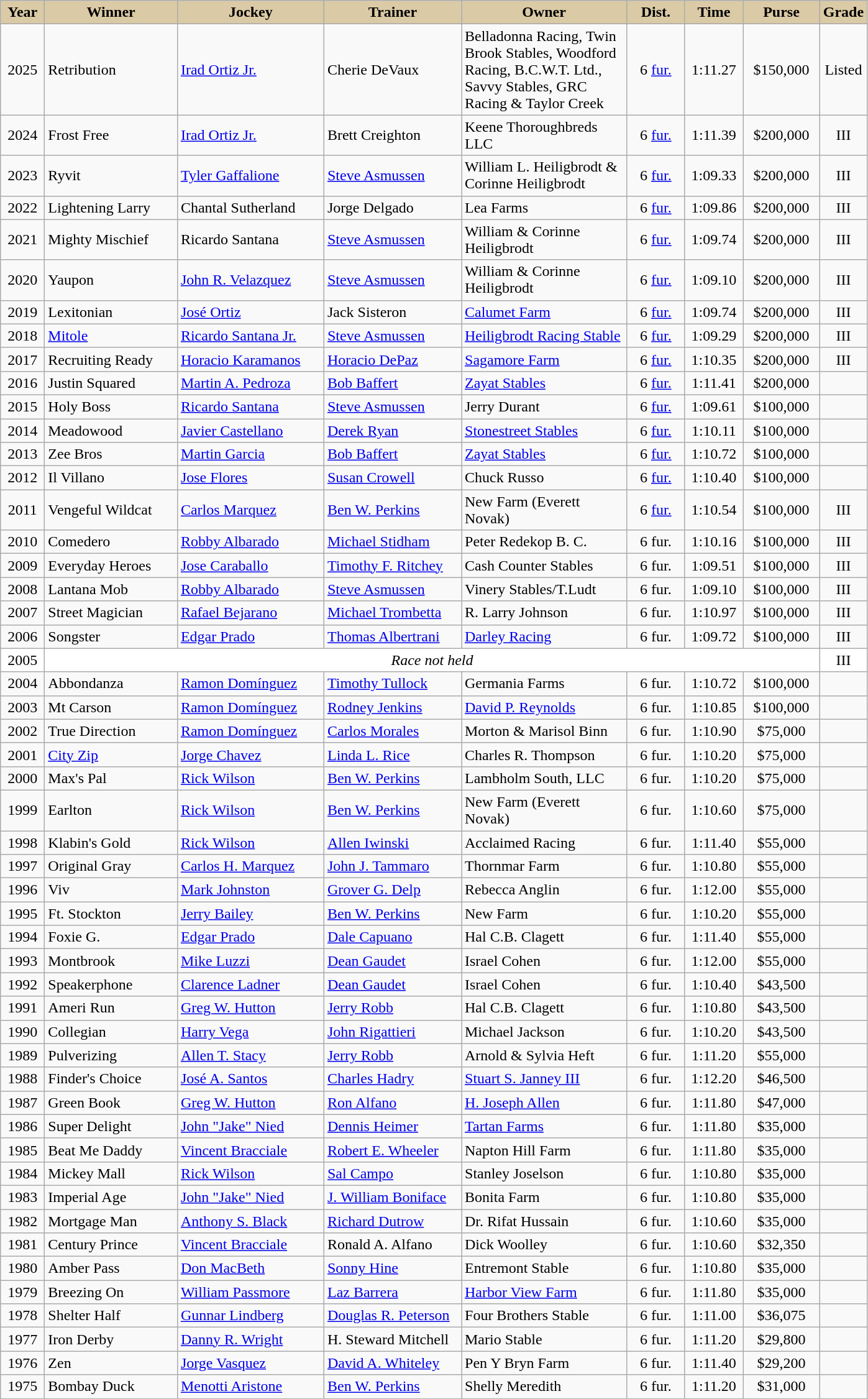<table class="wikitable sortable">
<tr>
<th style="background-color:#DACAA5; width:40px">Year<br></th>
<th style="background-color:#DACAA5; width:135px">Winner<br></th>
<th style="background-color:#DACAA5; width:150px">Jockey<br></th>
<th style="background-color:#DACAA5; width:140px">Trainer<br></th>
<th style="background-color:#DACAA5; width:170px">Owner<br></th>
<th style="background-color:#DACAA5; width:55px">Dist.<br></th>
<th style="background-color:#DACAA5; width:55px">Time<br></th>
<th style="background-color:#DACAA5; width:75px">Purse<br></th>
<th style="background-color:#DACAA5; width:38px">Grade</th>
</tr>
<tr>
<td align="center">2025</td>
<td>Retribution</td>
<td><a href='#'>Irad Ortiz Jr.</a></td>
<td>Cherie DeVaux</td>
<td>Belladonna Racing, Twin Brook Stables, Woodford Racing, B.C.W.T. Ltd., Savvy Stables, GRC Racing & Taylor Creek</td>
<td align="center">6 <a href='#'>fur.</a></td>
<td align="center">1:11.27</td>
<td align="center">$150,000</td>
<td align="center">Listed</td>
</tr>
<tr>
<td align="center">2024</td>
<td>Frost Free</td>
<td><a href='#'>Irad Ortiz Jr.</a></td>
<td>Brett Creighton</td>
<td>Keene Thoroughbreds LLC</td>
<td align="center">6 <a href='#'>fur.</a></td>
<td align="center">1:11.39</td>
<td align="center">$200,000</td>
<td align="center">III</td>
</tr>
<tr>
<td align="center">2023</td>
<td>Ryvit</td>
<td><a href='#'>Tyler Gaffalione</a></td>
<td><a href='#'>Steve Asmussen</a></td>
<td>William L. Heiligbrodt & Corinne Heiligbrodt</td>
<td align="center">6 <a href='#'>fur.</a></td>
<td align="center">1:09.33</td>
<td align="center">$200,000</td>
<td align="center">III</td>
</tr>
<tr>
<td align="center">2022</td>
<td>Lightening Larry</td>
<td>Chantal Sutherland</td>
<td>Jorge Delgado</td>
<td>Lea Farms</td>
<td align="center">6 <a href='#'>fur.</a></td>
<td align="center">1:09.86</td>
<td align="center">$200,000</td>
<td align="center">III</td>
</tr>
<tr>
<td align="center">2021</td>
<td>Mighty Mischief</td>
<td>Ricardo Santana</td>
<td><a href='#'>Steve Asmussen</a></td>
<td>William & Corinne Heiligbrodt</td>
<td align="center">6 <a href='#'>fur.</a></td>
<td align="center">1:09.74</td>
<td align="center">$200,000</td>
<td align="center">III</td>
</tr>
<tr>
<td align="center">2020</td>
<td>Yaupon</td>
<td><a href='#'>John R. Velazquez</a></td>
<td><a href='#'>Steve Asmussen</a></td>
<td>William & Corinne Heiligbrodt</td>
<td align="center">6 <a href='#'>fur.</a></td>
<td align="center">1:09.10</td>
<td align="center">$200,000</td>
<td align="center">III</td>
</tr>
<tr>
<td align="center">2019</td>
<td>Lexitonian</td>
<td><a href='#'>José Ortiz</a></td>
<td>Jack Sisteron</td>
<td><a href='#'>Calumet Farm</a></td>
<td align="center">6 <a href='#'>fur.</a></td>
<td align="center">1:09.74</td>
<td align="center">$200,000</td>
<td align="center">III</td>
</tr>
<tr>
<td align="center">2018</td>
<td><a href='#'>Mitole</a></td>
<td><a href='#'>Ricardo Santana Jr.</a></td>
<td><a href='#'>Steve Asmussen</a></td>
<td><a href='#'>Heiligbrodt Racing Stable</a></td>
<td align="center">6 <a href='#'>fur.</a></td>
<td align="center">1:09.29</td>
<td align="center">$200,000</td>
<td align="center">III</td>
</tr>
<tr>
<td align="center">2017</td>
<td>Recruiting Ready</td>
<td><a href='#'>Horacio Karamanos</a></td>
<td><a href='#'>Horacio DePaz</a></td>
<td><a href='#'>Sagamore Farm</a></td>
<td align="center">6 <a href='#'>fur.</a></td>
<td align="center">1:10.35</td>
<td align="center">$200,000</td>
<td align="center">III</td>
</tr>
<tr>
<td align="center">2016</td>
<td>Justin Squared</td>
<td><a href='#'>Martin A. Pedroza</a></td>
<td><a href='#'>Bob Baffert</a></td>
<td><a href='#'>Zayat Stables</a></td>
<td align="center">6 <a href='#'>fur.</a></td>
<td align="center">1:11.41</td>
<td align="center">$200,000</td>
<td align="center"></td>
</tr>
<tr>
<td align="center">2015</td>
<td>Holy Boss</td>
<td><a href='#'>Ricardo Santana</a></td>
<td><a href='#'>Steve Asmussen</a></td>
<td>Jerry Durant</td>
<td align="center">6 <a href='#'>fur.</a></td>
<td align="center">1:09.61</td>
<td align="center">$100,000</td>
<td align="center"></td>
</tr>
<tr>
<td align="center">2014</td>
<td>Meadowood</td>
<td><a href='#'>Javier Castellano</a></td>
<td><a href='#'>Derek Ryan</a></td>
<td><a href='#'>Stonestreet Stables</a></td>
<td align="center">6 <a href='#'>fur.</a></td>
<td align="center">1:10.11</td>
<td align="center">$100,000</td>
<td align="center"></td>
</tr>
<tr>
<td align="center">2013</td>
<td>Zee Bros</td>
<td><a href='#'>Martin Garcia</a></td>
<td><a href='#'>Bob Baffert</a></td>
<td><a href='#'>Zayat Stables</a></td>
<td align="center">6 <a href='#'>fur.</a></td>
<td align="center">1:10.72</td>
<td align="center">$100,000</td>
<td align="center"></td>
</tr>
<tr>
<td align="center">2012</td>
<td>Il Villano</td>
<td><a href='#'>Jose Flores</a></td>
<td><a href='#'>Susan Crowell</a></td>
<td>Chuck Russo</td>
<td align="center">6 <a href='#'>fur.</a></td>
<td align="center">1:10.40</td>
<td align="center">$100,000</td>
<td align="center"></td>
</tr>
<tr>
<td align="center">2011</td>
<td>Vengeful Wildcat</td>
<td><a href='#'>Carlos Marquez</a></td>
<td><a href='#'>Ben W. Perkins</a></td>
<td>New Farm (Everett Novak)</td>
<td align="center">6 <a href='#'>fur.</a></td>
<td align="center">1:10.54</td>
<td align="center">$100,000</td>
<td align="center">III</td>
</tr>
<tr>
<td align="center">2010</td>
<td>Comedero</td>
<td><a href='#'>Robby Albarado</a></td>
<td><a href='#'>Michael Stidham</a></td>
<td>Peter Redekop B. C.</td>
<td align="center">6 fur.</td>
<td align="center">1:10.16</td>
<td align="center">$100,000</td>
<td align="center">III</td>
</tr>
<tr>
<td align="center">2009</td>
<td>Everyday Heroes</td>
<td><a href='#'>Jose Caraballo</a></td>
<td><a href='#'>Timothy F. Ritchey</a></td>
<td>Cash Counter Stables</td>
<td align="center">6 fur.</td>
<td align="center">1:09.51</td>
<td align="center">$100,000</td>
<td align="center">III</td>
</tr>
<tr>
<td align="center">2008</td>
<td>Lantana Mob</td>
<td><a href='#'>Robby Albarado</a></td>
<td><a href='#'>Steve Asmussen</a></td>
<td>Vinery Stables/T.Ludt</td>
<td align="center">6 fur.</td>
<td align="center">1:09.10</td>
<td align="center">$100,000</td>
<td align="center">III</td>
</tr>
<tr>
<td align="center">2007</td>
<td>Street Magician</td>
<td><a href='#'>Rafael Bejarano</a></td>
<td><a href='#'>Michael Trombetta</a></td>
<td>R. Larry Johnson</td>
<td align="center">6 fur.</td>
<td align="center">1:10.97</td>
<td align="center">$100,000</td>
<td align="center">III</td>
</tr>
<tr>
<td align="center">2006</td>
<td>Songster</td>
<td><a href='#'>Edgar Prado</a></td>
<td><a href='#'>Thomas Albertrani</a></td>
<td><a href='#'>Darley Racing</a></td>
<td align="center">6 fur.</td>
<td align="center">1:09.72</td>
<td align="center">$100,000</td>
<td align="center">III</td>
</tr>
<tr style="background-color:white">
<td align="center">2005</td>
<td colspan="7" align="center"><em>Race not held</em></td>
<td align="center">III</td>
</tr>
<tr>
<td align="center">2004</td>
<td>Abbondanza</td>
<td><a href='#'>Ramon Domínguez</a></td>
<td><a href='#'>Timothy Tullock</a></td>
<td>Germania Farms</td>
<td align="center">6 fur.</td>
<td align="center">1:10.72</td>
<td align="center">$100,000</td>
<td align="center"></td>
</tr>
<tr>
<td align="center">2003</td>
<td>Mt Carson</td>
<td><a href='#'>Ramon Domínguez</a></td>
<td><a href='#'>Rodney Jenkins</a></td>
<td><a href='#'>David P. Reynolds</a></td>
<td align="center">6 fur.</td>
<td align="center">1:10.85</td>
<td align="center">$100,000</td>
<td></td>
</tr>
<tr>
<td align="center">2002</td>
<td>True Direction</td>
<td><a href='#'>Ramon Domínguez</a></td>
<td><a href='#'>Carlos Morales</a></td>
<td>Morton & Marisol Binn</td>
<td align="center">6 fur.</td>
<td align="center">1:10.90</td>
<td align="center">$75,000</td>
<td></td>
</tr>
<tr>
<td align="center">2001</td>
<td><a href='#'>City Zip</a></td>
<td><a href='#'>Jorge Chavez</a></td>
<td><a href='#'>Linda L. Rice</a></td>
<td>Charles R. Thompson</td>
<td align="center">6 fur.</td>
<td align="center">1:10.20</td>
<td align="center">$75,000</td>
<td></td>
</tr>
<tr>
<td align="center">2000</td>
<td>Max's Pal</td>
<td><a href='#'>Rick Wilson</a></td>
<td><a href='#'>Ben W. Perkins</a></td>
<td>Lambholm South, LLC</td>
<td align="center">6 fur.</td>
<td align="center">1:10.20</td>
<td align="center">$75,000</td>
<td></td>
</tr>
<tr>
<td align="center">1999</td>
<td>Earlton</td>
<td><a href='#'>Rick Wilson</a></td>
<td><a href='#'>Ben W. Perkins</a></td>
<td>New Farm (Everett Novak)</td>
<td align="center">6 fur.</td>
<td align="center">1:10.60</td>
<td align="center">$75,000</td>
<td></td>
</tr>
<tr>
<td align="center">1998</td>
<td>Klabin's Gold</td>
<td><a href='#'>Rick Wilson</a></td>
<td><a href='#'>Allen Iwinski</a></td>
<td>Acclaimed Racing</td>
<td align="center">6 fur.</td>
<td align="center">1:11.40</td>
<td align="center">$55,000</td>
<td></td>
</tr>
<tr>
<td align="center">1997</td>
<td>Original Gray</td>
<td><a href='#'>Carlos H. Marquez</a></td>
<td><a href='#'>John J. Tammaro</a></td>
<td>Thornmar Farm</td>
<td align="center">6 fur.</td>
<td align="center">1:10.80</td>
<td align="center">$55,000</td>
<td></td>
</tr>
<tr>
<td align="center">1996</td>
<td>Viv</td>
<td><a href='#'>Mark Johnston</a></td>
<td><a href='#'>Grover G. Delp</a></td>
<td>Rebecca Anglin</td>
<td align="center">6 fur.</td>
<td align="center">1:12.00</td>
<td align="center">$55,000</td>
<td></td>
</tr>
<tr>
<td align="center">1995</td>
<td>Ft. Stockton</td>
<td><a href='#'>Jerry Bailey</a></td>
<td><a href='#'>Ben W. Perkins</a></td>
<td>New Farm</td>
<td align="center">6 fur.</td>
<td align="center">1:10.20</td>
<td align="center">$55,000</td>
<td></td>
</tr>
<tr>
<td align="center">1994</td>
<td>Foxie G.</td>
<td><a href='#'>Edgar Prado</a></td>
<td><a href='#'>Dale Capuano</a></td>
<td>Hal C.B. Clagett</td>
<td align="center">6 fur.</td>
<td align="center">1:11.40</td>
<td align="center">$55,000</td>
<td></td>
</tr>
<tr>
<td align="center">1993</td>
<td>Montbrook</td>
<td><a href='#'>Mike Luzzi</a></td>
<td><a href='#'>Dean Gaudet</a></td>
<td>Israel Cohen</td>
<td align="center">6 fur.</td>
<td align="center">1:12.00</td>
<td align="center">$55,000</td>
<td></td>
</tr>
<tr>
<td align="center">1992</td>
<td>Speakerphone</td>
<td><a href='#'>Clarence Ladner</a></td>
<td><a href='#'>Dean Gaudet</a></td>
<td>Israel Cohen</td>
<td align="center">6 fur.</td>
<td align="center">1:10.40</td>
<td align="center">$43,500</td>
<td></td>
</tr>
<tr>
<td align="center">1991</td>
<td>Ameri Run</td>
<td><a href='#'>Greg W. Hutton</a></td>
<td><a href='#'>Jerry Robb</a></td>
<td>Hal C.B. Clagett</td>
<td align="center">6 fur.</td>
<td align="center">1:10.80</td>
<td align="center">$43,500</td>
<td></td>
</tr>
<tr>
<td align="center">1990</td>
<td>Collegian</td>
<td><a href='#'>Harry Vega</a></td>
<td><a href='#'>John Rigattieri</a></td>
<td>Michael Jackson</td>
<td align="center">6 fur.</td>
<td align="center">1:10.20</td>
<td align="center">$43,500</td>
<td></td>
</tr>
<tr>
<td align="center">1989</td>
<td>Pulverizing</td>
<td><a href='#'>Allen T. Stacy</a></td>
<td><a href='#'>Jerry Robb</a></td>
<td>Arnold & Sylvia Heft</td>
<td align="center">6 fur.</td>
<td align="center">1:11.20</td>
<td align="center">$55,000</td>
<td></td>
</tr>
<tr>
<td align="center">1988</td>
<td>Finder's Choice</td>
<td><a href='#'>José A. Santos</a></td>
<td><a href='#'>Charles Hadry</a></td>
<td><a href='#'>Stuart S. Janney III</a></td>
<td align="center">6 fur.</td>
<td align="center">1:12.20</td>
<td align="center">$46,500</td>
<td></td>
</tr>
<tr>
<td align="center">1987</td>
<td>Green Book</td>
<td><a href='#'>Greg W. Hutton</a></td>
<td><a href='#'>Ron Alfano</a></td>
<td><a href='#'>H. Joseph Allen</a></td>
<td align="center">6 fur.</td>
<td align="center">1:11.80</td>
<td align="center">$47,000</td>
<td></td>
</tr>
<tr>
<td align="center">1986</td>
<td>Super Delight</td>
<td><a href='#'>John "Jake" Nied</a></td>
<td><a href='#'>Dennis Heimer</a></td>
<td><a href='#'>Tartan Farms</a></td>
<td align="center">6 fur.</td>
<td align="center">1:11.80</td>
<td align="center">$35,000</td>
<td></td>
</tr>
<tr>
<td align="center">1985</td>
<td>Beat Me Daddy</td>
<td><a href='#'>Vincent Bracciale</a></td>
<td><a href='#'>Robert E. Wheeler</a></td>
<td>Napton Hill Farm</td>
<td align="center">6 fur.</td>
<td align="center">1:11.80</td>
<td align="center">$35,000</td>
<td></td>
</tr>
<tr>
<td align="center">1984</td>
<td>Mickey Mall</td>
<td><a href='#'>Rick Wilson</a></td>
<td><a href='#'>Sal Campo</a></td>
<td>Stanley Joselson</td>
<td align="center">6 fur.</td>
<td align="center">1:10.80</td>
<td align="center">$35,000</td>
<td></td>
</tr>
<tr>
<td align="center">1983</td>
<td>Imperial Age</td>
<td><a href='#'>John "Jake" Nied</a></td>
<td><a href='#'>J. William Boniface</a></td>
<td>Bonita Farm</td>
<td align="center">6 fur.</td>
<td align="center">1:10.80</td>
<td align="center">$35,000</td>
<td></td>
</tr>
<tr>
<td align="center">1982</td>
<td>Mortgage Man</td>
<td><a href='#'>Anthony S. Black</a></td>
<td><a href='#'>Richard Dutrow</a></td>
<td>Dr. Rifat Hussain</td>
<td align="center">6 fur.</td>
<td align="center">1:10.60</td>
<td align="center">$35,000</td>
<td></td>
</tr>
<tr>
<td align="center">1981</td>
<td>Century Prince</td>
<td><a href='#'>Vincent Bracciale</a></td>
<td>Ronald A. Alfano</td>
<td>Dick Woolley</td>
<td align="center">6 fur.</td>
<td align="center">1:10.60</td>
<td align="center">$32,350</td>
<td></td>
</tr>
<tr>
<td align="center">1980</td>
<td>Amber Pass</td>
<td><a href='#'>Don MacBeth</a></td>
<td><a href='#'>Sonny Hine</a></td>
<td>Entremont Stable</td>
<td align="center">6 fur.</td>
<td align="center">1:10.80</td>
<td align="center">$35,000</td>
<td></td>
</tr>
<tr>
<td align="center">1979</td>
<td>Breezing On</td>
<td><a href='#'>William Passmore</a></td>
<td><a href='#'>Laz Barrera</a></td>
<td><a href='#'>Harbor View Farm</a></td>
<td align="center">6 fur.</td>
<td align="center">1:11.80</td>
<td align="center">$35,000</td>
<td></td>
</tr>
<tr>
<td align="center">1978</td>
<td>Shelter Half</td>
<td><a href='#'>Gunnar Lindberg</a></td>
<td><a href='#'>Douglas R. Peterson</a></td>
<td>Four Brothers Stable</td>
<td align="center">6 fur.</td>
<td align="center">1:11.00</td>
<td align="center">$36,075</td>
<td></td>
</tr>
<tr>
<td align="center">1977</td>
<td>Iron Derby</td>
<td><a href='#'>Danny R. Wright</a></td>
<td>H. Steward Mitchell</td>
<td>Mario Stable</td>
<td align="center">6 fur.</td>
<td align="center">1:11.20</td>
<td align="center">$29,800</td>
<td></td>
</tr>
<tr>
<td align="center">1976</td>
<td>Zen</td>
<td><a href='#'>Jorge Vasquez</a></td>
<td><a href='#'>David A. Whiteley</a></td>
<td>Pen Y Bryn Farm</td>
<td align="center">6 fur.</td>
<td align="center">1:11.40</td>
<td align="center">$29,200</td>
<td></td>
</tr>
<tr>
<td align="center">1975</td>
<td>Bombay Duck</td>
<td><a href='#'>Menotti Aristone</a></td>
<td><a href='#'>Ben W. Perkins</a></td>
<td>Shelly Meredith</td>
<td align="center">6 fur.</td>
<td align="center">1:11.20</td>
<td align="center">$31,000</td>
<td></td>
</tr>
</table>
